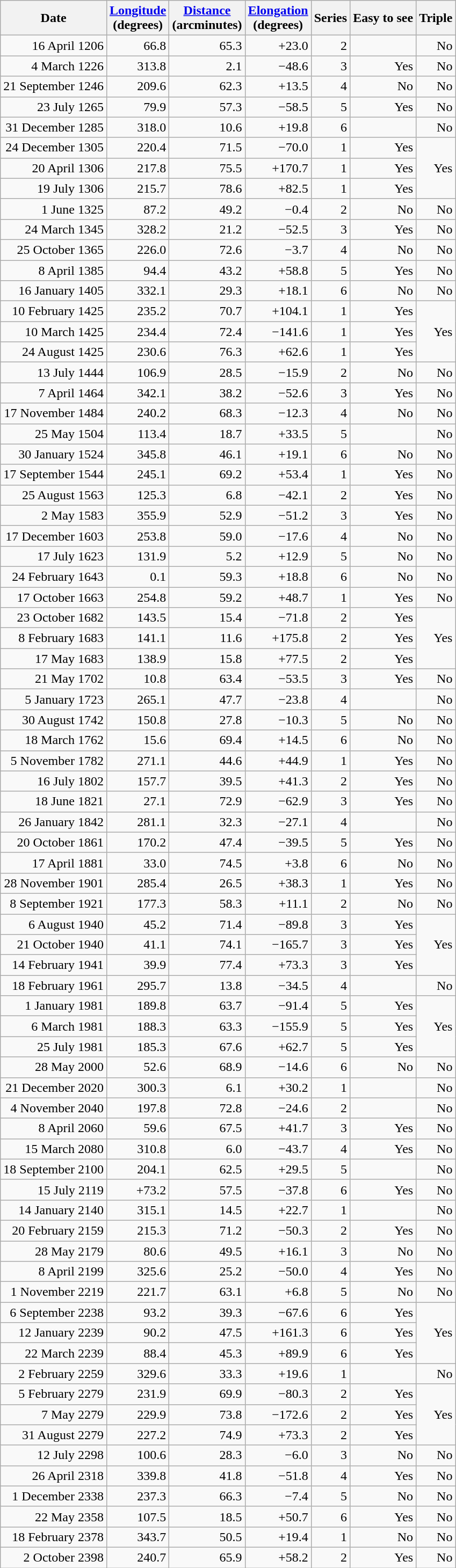<table class="wikitable sortable" style="text-align:right">
<tr>
<th>Date</th>
<th><a href='#'>Longitude</a><br>(degrees)</th>
<th><a href='#'>Distance</a><br>(arcminutes)</th>
<th><a href='#'>Elongation</a><br>(degrees)</th>
<th>Series</th>
<th>Easy to see</th>
<th>Triple</th>
</tr>
<tr>
<td>16 April 1206</td>
<td>66.8</td>
<td>65.3</td>
<td>+23.0</td>
<td>2</td>
<td></td>
<td>No</td>
</tr>
<tr>
<td>4 March 1226</td>
<td>313.8</td>
<td>2.1</td>
<td>−48.6</td>
<td>3</td>
<td>Yes</td>
<td>No</td>
</tr>
<tr>
<td>21 September 1246</td>
<td>209.6</td>
<td>62.3</td>
<td>+13.5</td>
<td>4</td>
<td>No</td>
<td>No</td>
</tr>
<tr>
<td>23 July 1265</td>
<td>79.9</td>
<td>57.3</td>
<td>−58.5</td>
<td>5</td>
<td>Yes</td>
<td>No</td>
</tr>
<tr>
<td>31 December 1285</td>
<td>318.0</td>
<td>10.6</td>
<td>+19.8</td>
<td>6</td>
<td></td>
<td>No</td>
</tr>
<tr>
<td>24 December 1305</td>
<td>220.4</td>
<td>71.5</td>
<td>−70.0</td>
<td>1</td>
<td>Yes</td>
<td rowspan=3>Yes</td>
</tr>
<tr>
<td>20 April 1306</td>
<td>217.8</td>
<td>75.5</td>
<td>+170.7</td>
<td>1</td>
<td>Yes</td>
</tr>
<tr>
<td>19 July 1306</td>
<td>215.7</td>
<td>78.6</td>
<td>+82.5</td>
<td>1</td>
<td>Yes</td>
</tr>
<tr>
<td>1 June 1325</td>
<td>87.2</td>
<td>49.2</td>
<td>−0.4</td>
<td>2</td>
<td>No</td>
<td>No</td>
</tr>
<tr>
<td>24 March 1345</td>
<td>328.2</td>
<td>21.2</td>
<td>−52.5</td>
<td>3</td>
<td>Yes</td>
<td>No</td>
</tr>
<tr>
<td>25 October 1365</td>
<td>226.0</td>
<td>72.6</td>
<td>−3.7</td>
<td>4</td>
<td>No</td>
<td>No</td>
</tr>
<tr>
<td>8 April 1385</td>
<td>94.4</td>
<td>43.2</td>
<td>+58.8</td>
<td>5</td>
<td>Yes</td>
<td>No</td>
</tr>
<tr>
<td>16 January 1405</td>
<td>332.1</td>
<td>29.3</td>
<td>+18.1</td>
<td>6</td>
<td>No</td>
<td>No</td>
</tr>
<tr>
<td>10 February 1425</td>
<td>235.2</td>
<td>70.7</td>
<td>+104.1</td>
<td>1</td>
<td>Yes</td>
<td rowspan=3>Yes</td>
</tr>
<tr>
<td>10 March 1425</td>
<td>234.4</td>
<td>72.4</td>
<td>−141.6</td>
<td>1</td>
<td>Yes</td>
</tr>
<tr>
<td>24 August 1425</td>
<td>230.6</td>
<td>76.3</td>
<td>+62.6</td>
<td>1</td>
<td>Yes</td>
</tr>
<tr>
<td>13 July 1444</td>
<td>106.9</td>
<td>28.5</td>
<td>−15.9</td>
<td>2</td>
<td>No</td>
<td>No</td>
</tr>
<tr>
<td>7 April 1464</td>
<td>342.1</td>
<td>38.2</td>
<td>−52.6</td>
<td>3</td>
<td>Yes</td>
<td>No</td>
</tr>
<tr>
<td>17 November 1484</td>
<td>240.2</td>
<td>68.3</td>
<td>−12.3</td>
<td>4</td>
<td>No</td>
<td>No</td>
</tr>
<tr>
<td>25 May 1504</td>
<td>113.4</td>
<td>18.7</td>
<td>+33.5</td>
<td>5</td>
<td></td>
<td>No</td>
</tr>
<tr>
<td>30 January 1524</td>
<td>345.8</td>
<td>46.1</td>
<td>+19.1</td>
<td>6</td>
<td>No</td>
<td>No</td>
</tr>
<tr>
<td>17 September 1544</td>
<td>245.1</td>
<td>69.2</td>
<td>+53.4</td>
<td>1</td>
<td>Yes</td>
<td>No</td>
</tr>
<tr>
<td>25 August 1563</td>
<td>125.3</td>
<td>6.8</td>
<td>−42.1</td>
<td>2</td>
<td>Yes</td>
<td>No</td>
</tr>
<tr>
<td>2 May 1583</td>
<td>355.9</td>
<td>52.9</td>
<td>−51.2</td>
<td>3</td>
<td>Yes</td>
<td>No</td>
</tr>
<tr>
<td>17 December 1603</td>
<td>253.8</td>
<td>59.0</td>
<td>−17.6</td>
<td>4</td>
<td>No</td>
<td>No</td>
</tr>
<tr>
<td>17 July 1623</td>
<td>131.9</td>
<td>5.2</td>
<td>+12.9</td>
<td>5</td>
<td>No</td>
<td>No</td>
</tr>
<tr>
<td>24 February 1643</td>
<td>0.1</td>
<td>59.3</td>
<td>+18.8</td>
<td>6</td>
<td>No</td>
<td>No</td>
</tr>
<tr>
<td>17 October 1663</td>
<td>254.8</td>
<td>59.2</td>
<td>+48.7</td>
<td>1</td>
<td>Yes</td>
<td>No</td>
</tr>
<tr>
<td>23 October 1682</td>
<td>143.5</td>
<td>15.4</td>
<td>−71.8</td>
<td>2</td>
<td>Yes</td>
<td rowspan=3>Yes</td>
</tr>
<tr>
<td>8 February 1683</td>
<td>141.1</td>
<td>11.6</td>
<td>+175.8</td>
<td>2</td>
<td>Yes</td>
</tr>
<tr>
<td>17 May 1683</td>
<td>138.9</td>
<td>15.8</td>
<td>+77.5</td>
<td>2</td>
<td>Yes</td>
</tr>
<tr>
<td>21 May 1702</td>
<td>10.8</td>
<td>63.4</td>
<td>−53.5</td>
<td>3</td>
<td>Yes</td>
<td>No</td>
</tr>
<tr>
<td>5 January 1723</td>
<td>265.1</td>
<td>47.7</td>
<td>−23.8</td>
<td>4</td>
<td></td>
<td>No</td>
</tr>
<tr>
<td>30 August 1742</td>
<td>150.8</td>
<td>27.8</td>
<td>−10.3</td>
<td>5</td>
<td>No</td>
<td>No</td>
</tr>
<tr>
<td>18 March 1762</td>
<td>15.6</td>
<td>69.4</td>
<td>+14.5</td>
<td>6</td>
<td>No</td>
<td>No</td>
</tr>
<tr>
<td>5 November 1782</td>
<td>271.1</td>
<td>44.6</td>
<td>+44.9</td>
<td>1</td>
<td>Yes</td>
<td>No</td>
</tr>
<tr>
<td>16 July 1802</td>
<td>157.7</td>
<td>39.5</td>
<td>+41.3</td>
<td>2</td>
<td>Yes</td>
<td>No</td>
</tr>
<tr>
<td>18 June 1821</td>
<td>27.1</td>
<td>72.9</td>
<td>−62.9</td>
<td>3</td>
<td>Yes</td>
<td>No</td>
</tr>
<tr>
<td>26 January 1842</td>
<td>281.1</td>
<td>32.3</td>
<td>−27.1</td>
<td>4</td>
<td></td>
<td>No</td>
</tr>
<tr>
<td>20 October 1861</td>
<td>170.2</td>
<td>47.4</td>
<td>−39.5</td>
<td>5</td>
<td>Yes</td>
<td>No</td>
</tr>
<tr>
<td>17 April 1881</td>
<td>33.0</td>
<td>74.5</td>
<td>+3.8</td>
<td>6</td>
<td>No</td>
<td>No</td>
</tr>
<tr>
<td>28 November 1901</td>
<td>285.4</td>
<td>26.5</td>
<td>+38.3</td>
<td>1</td>
<td>Yes</td>
<td>No</td>
</tr>
<tr>
<td>8 September 1921</td>
<td>177.3</td>
<td>58.3</td>
<td>+11.1</td>
<td>2</td>
<td>No</td>
<td>No</td>
</tr>
<tr>
<td>6 August 1940</td>
<td>45.2</td>
<td>71.4</td>
<td>−89.8</td>
<td>3</td>
<td>Yes</td>
<td rowspan=3>Yes</td>
</tr>
<tr>
<td>21 October 1940</td>
<td>41.1</td>
<td>74.1</td>
<td>−165.7</td>
<td>3</td>
<td>Yes</td>
</tr>
<tr>
<td>14 February 1941</td>
<td>39.9</td>
<td>77.4</td>
<td>+73.3</td>
<td>3</td>
<td>Yes<br></td>
</tr>
<tr>
<td>18 February 1961</td>
<td>295.7</td>
<td>13.8</td>
<td>−34.5</td>
<td>4</td>
<td></td>
<td>No</td>
</tr>
<tr>
<td>1 January 1981</td>
<td>189.8</td>
<td>63.7</td>
<td>−91.4</td>
<td>5</td>
<td>Yes</td>
<td rowspan=3>Yes</td>
</tr>
<tr>
<td>6 March 1981</td>
<td>188.3</td>
<td>63.3</td>
<td>−155.9</td>
<td>5</td>
<td>Yes</td>
</tr>
<tr>
<td>25 July 1981</td>
<td>185.3</td>
<td>67.6</td>
<td>+62.7</td>
<td>5</td>
<td>Yes</td>
</tr>
<tr>
<td>28 May 2000</td>
<td>52.6</td>
<td>68.9</td>
<td>−14.6</td>
<td>6</td>
<td>No</td>
<td>No</td>
</tr>
<tr>
<td>21 December 2020</td>
<td>300.3</td>
<td>6.1</td>
<td>+30.2</td>
<td>1</td>
<td></td>
<td>No</td>
</tr>
<tr>
<td>4 November 2040</td>
<td>197.8</td>
<td>72.8</td>
<td>−24.6</td>
<td>2</td>
<td></td>
<td>No</td>
</tr>
<tr>
<td>8 April 2060</td>
<td>59.6</td>
<td>67.5</td>
<td>+41.7</td>
<td>3</td>
<td>Yes</td>
<td>No</td>
</tr>
<tr>
<td>15 March 2080</td>
<td>310.8</td>
<td>6.0</td>
<td>−43.7</td>
<td>4</td>
<td>Yes</td>
<td>No</td>
</tr>
<tr>
<td>18 September 2100</td>
<td>204.1</td>
<td>62.5</td>
<td>+29.5</td>
<td>5</td>
<td></td>
<td>No</td>
</tr>
<tr>
<td>15 July 2119</td>
<td>+73.2</td>
<td>57.5</td>
<td>−37.8</td>
<td>6</td>
<td>Yes</td>
<td>No</td>
</tr>
<tr>
<td>14 January 2140</td>
<td>315.1</td>
<td>14.5</td>
<td>+22.7</td>
<td>1</td>
<td></td>
<td>No</td>
</tr>
<tr>
<td>20 February 2159</td>
<td>215.3</td>
<td>71.2</td>
<td>−50.3</td>
<td>2</td>
<td>Yes</td>
<td>No</td>
</tr>
<tr>
<td>28 May 2179</td>
<td>80.6</td>
<td>49.5</td>
<td>+16.1</td>
<td>3</td>
<td>No</td>
<td>No</td>
</tr>
<tr>
<td>8 April 2199</td>
<td>325.6</td>
<td>25.2</td>
<td>−50.0</td>
<td>4</td>
<td>Yes</td>
<td>No</td>
</tr>
<tr>
<td>1 November 2219</td>
<td>221.7</td>
<td>63.1</td>
<td>+6.8</td>
<td>5</td>
<td>No</td>
<td>No</td>
</tr>
<tr>
<td>6 September 2238</td>
<td>93.2</td>
<td>39.3</td>
<td>−67.6</td>
<td>6</td>
<td>Yes</td>
<td rowspan=3>Yes</td>
</tr>
<tr>
<td>12 January 2239</td>
<td>90.2</td>
<td>47.5</td>
<td>+161.3</td>
<td>6</td>
<td>Yes</td>
</tr>
<tr>
<td>22 March 2239</td>
<td>88.4</td>
<td>45.3</td>
<td>+89.9</td>
<td>6</td>
<td>Yes</td>
</tr>
<tr>
<td>2 February 2259</td>
<td>329.6</td>
<td>33.3</td>
<td>+19.6</td>
<td>1</td>
<td></td>
<td>No</td>
</tr>
<tr>
<td>5 February 2279</td>
<td>231.9</td>
<td>69.9</td>
<td>−80.3</td>
<td>2</td>
<td>Yes</td>
<td rowspan=3>Yes</td>
</tr>
<tr>
<td>7 May 2279</td>
<td>229.9</td>
<td>73.8</td>
<td>−172.6</td>
<td>2</td>
<td>Yes</td>
</tr>
<tr>
<td>31 August 2279</td>
<td>227.2</td>
<td>74.9</td>
<td>+73.3</td>
<td>2</td>
<td>Yes</td>
</tr>
<tr>
<td>12 July 2298</td>
<td>100.6</td>
<td>28.3</td>
<td>−6.0</td>
<td>3</td>
<td>No</td>
<td>No</td>
</tr>
<tr>
<td>26 April 2318</td>
<td>339.8</td>
<td>41.8</td>
<td>−51.8</td>
<td>4</td>
<td>Yes</td>
<td>No</td>
</tr>
<tr>
<td>1 December 2338</td>
<td>237.3</td>
<td>66.3</td>
<td>−7.4</td>
<td>5</td>
<td>No</td>
<td>No</td>
</tr>
<tr>
<td>22 May 2358</td>
<td>107.5</td>
<td>18.5</td>
<td>+50.7</td>
<td>6</td>
<td>Yes</td>
<td>No</td>
</tr>
<tr>
<td>18 February 2378</td>
<td>343.7</td>
<td>50.5</td>
<td>+19.4</td>
<td>1</td>
<td>No</td>
<td>No</td>
</tr>
<tr>
<td>2 October 2398</td>
<td>240.7</td>
<td>65.9</td>
<td>+58.2</td>
<td>2</td>
<td>Yes</td>
<td>No</td>
</tr>
</table>
